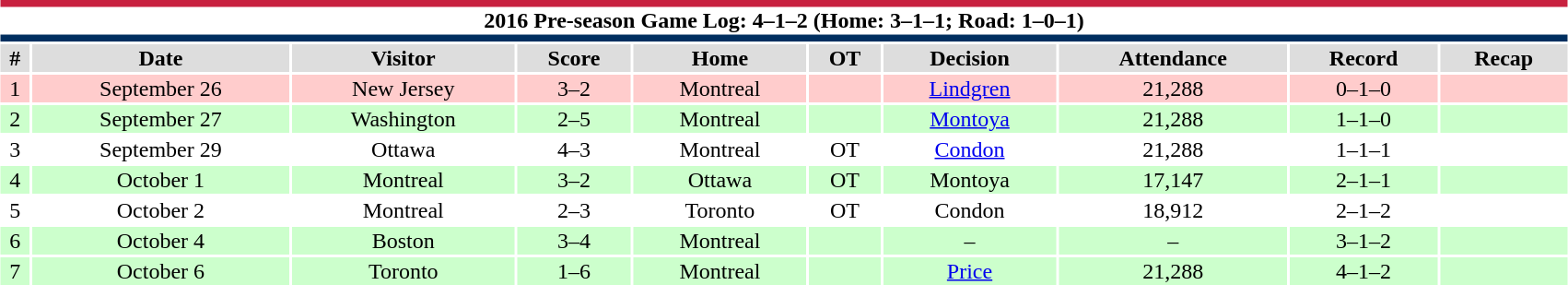<table class="toccolours collapsible collapsed" style="width:90%; clear:both; margin:1.5em auto; text-align:center;">
<tr>
<th colspan=11 style="background:#fff; border-top:#C8213F 5px solid; border-bottom:#002E5F 5px solid;">2016 Pre-season Game Log: 4–1–2 (Home: 3–1–1; Road: 1–0–1)</th>
</tr>
<tr style="background:#ddd;">
<th>#</th>
<th>Date</th>
<th>Visitor</th>
<th>Score</th>
<th>Home</th>
<th>OT</th>
<th>Decision</th>
<th>Attendance</th>
<th>Record</th>
<th>Recap</th>
</tr>
<tr style="background:#fcc;">
<td>1</td>
<td>September 26</td>
<td>New Jersey</td>
<td>3–2</td>
<td>Montreal</td>
<td></td>
<td><a href='#'>Lindgren</a></td>
<td>21,288</td>
<td>0–1–0</td>
<td></td>
</tr>
<tr style="background:#cfc;">
<td>2</td>
<td>September 27</td>
<td>Washington</td>
<td>2–5</td>
<td>Montreal</td>
<td></td>
<td><a href='#'>Montoya</a></td>
<td>21,288</td>
<td>1–1–0</td>
<td></td>
</tr>
<tr style="background:#fff;">
<td>3</td>
<td>September 29</td>
<td>Ottawa</td>
<td>4–3</td>
<td>Montreal</td>
<td>OT</td>
<td><a href='#'>Condon</a></td>
<td>21,288</td>
<td>1–1–1</td>
<td></td>
</tr>
<tr style="background:#cfc;">
<td>4</td>
<td>October 1</td>
<td>Montreal</td>
<td>3–2</td>
<td>Ottawa</td>
<td>OT</td>
<td>Montoya</td>
<td>17,147</td>
<td>2–1–1</td>
<td></td>
</tr>
<tr style="background:#fff;">
<td>5</td>
<td>October 2</td>
<td>Montreal</td>
<td>2–3</td>
<td>Toronto</td>
<td>OT</td>
<td>Condon</td>
<td>18,912</td>
<td>2–1–2</td>
<td></td>
</tr>
<tr style="background:#cfc;">
<td>6</td>
<td>October 4</td>
<td>Boston</td>
<td>3–4</td>
<td>Montreal</td>
<td></td>
<td>–</td>
<td>–</td>
<td>3–1–2</td>
<td></td>
</tr>
<tr style="background:#cfc;">
<td>7</td>
<td>October 6</td>
<td>Toronto</td>
<td>1–6</td>
<td>Montreal</td>
<td></td>
<td><a href='#'>Price</a></td>
<td>21,288</td>
<td>4–1–2</td>
<td></td>
</tr>
</table>
